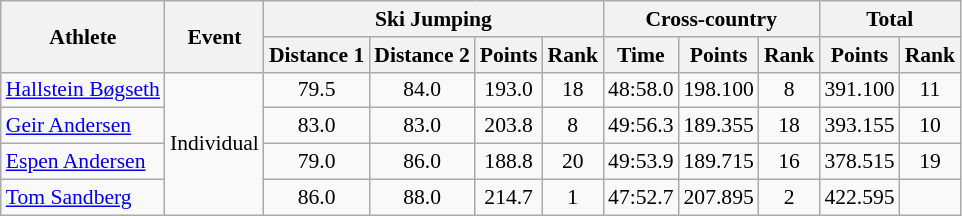<table class="wikitable" style="font-size:90%">
<tr>
<th rowspan="2">Athlete</th>
<th rowspan="2">Event</th>
<th colspan="4">Ski Jumping</th>
<th colspan="3">Cross-country</th>
<th colspan="2">Total</th>
</tr>
<tr>
<th>Distance 1</th>
<th>Distance 2</th>
<th>Points</th>
<th>Rank</th>
<th>Time</th>
<th>Points</th>
<th>Rank</th>
<th>Points</th>
<th>Rank</th>
</tr>
<tr>
<td><a href='#'>Hallstein Bøgseth</a></td>
<td rowspan="4">Individual</td>
<td align="center">79.5</td>
<td align="center">84.0</td>
<td align="center">193.0</td>
<td align="center">18</td>
<td align="center">48:58.0</td>
<td align="center">198.100</td>
<td align="center">8</td>
<td align="center">391.100</td>
<td align="center">11</td>
</tr>
<tr>
<td><a href='#'>Geir Andersen</a></td>
<td align="center">83.0</td>
<td align="center">83.0</td>
<td align="center">203.8</td>
<td align="center">8</td>
<td align="center">49:56.3</td>
<td align="center">189.355</td>
<td align="center">18</td>
<td align="center">393.155</td>
<td align="center">10</td>
</tr>
<tr>
<td><a href='#'>Espen Andersen</a></td>
<td align="center">79.0</td>
<td align="center">86.0</td>
<td align="center">188.8</td>
<td align="center">20</td>
<td align="center">49:53.9</td>
<td align="center">189.715</td>
<td align="center">16</td>
<td align="center">378.515</td>
<td align="center">19</td>
</tr>
<tr>
<td><a href='#'>Tom Sandberg</a></td>
<td align="center">86.0</td>
<td align="center">88.0</td>
<td align="center">214.7</td>
<td align="center">1</td>
<td align="center">47:52.7</td>
<td align="center">207.895</td>
<td align="center">2</td>
<td align="center">422.595</td>
<td align="center"></td>
</tr>
</table>
